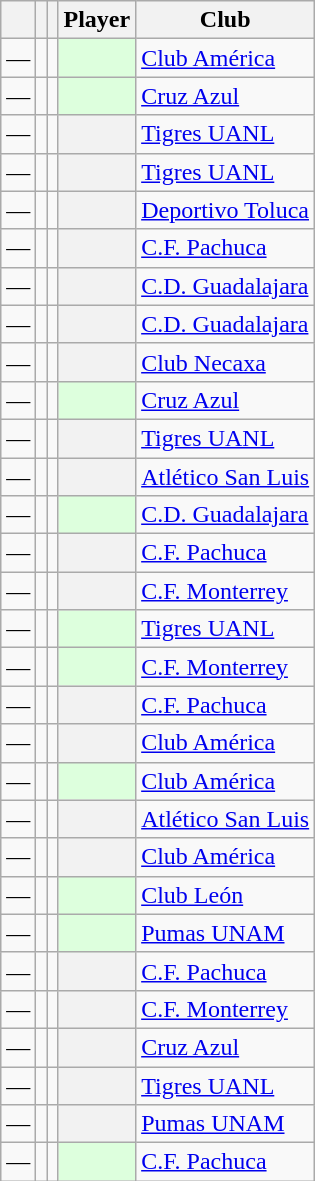<table class="wikitable plainrowheaders sortable" style="text-align:center;">
<tr>
<th scope=col></th>
<th scope=col></th>
<th scope=col></th>
<th scope=col>Player</th>
<th scope=col>Club</th>
</tr>
<tr>
<td>—</td>
<td><a href='#'></a></td>
<td></td>
<th scope=row style="text-align:left; background:#ddffdd"> </th>
<td align=left><a href='#'>Club América</a></td>
</tr>
<tr>
<td>—</td>
<td><a href='#'></a></td>
<td></td>
<th scope=row style="text-align:left; background:#ddffdd"> </th>
<td align=left><a href='#'>Cruz Azul</a></td>
</tr>
<tr>
<td>—</td>
<td><a href='#'></a></td>
<td></td>
<th scope=row align=left></th>
<td align=left><a href='#'>Tigres UANL</a></td>
</tr>
<tr>
<td>—</td>
<td><a href='#'></a></td>
<td></td>
<th scope=row align=left></th>
<td align=left><a href='#'>Tigres UANL</a></td>
</tr>
<tr>
<td>—</td>
<td><a href='#'></a></td>
<td></td>
<th scope=row align=left></th>
<td align=left><a href='#'>Deportivo Toluca</a></td>
</tr>
<tr>
<td>—</td>
<td><a href='#'></a></td>
<td></td>
<th scope=row align=left></th>
<td align=left><a href='#'>C.F. Pachuca</a></td>
</tr>
<tr>
<td>—</td>
<td><a href='#'></a></td>
<td></td>
<th scope=row align=left></th>
<td align=left><a href='#'>C.D. Guadalajara</a></td>
</tr>
<tr>
<td>—</td>
<td><a href='#'></a></td>
<td></td>
<th scope=row align=left></th>
<td align=left><a href='#'>C.D. Guadalajara</a></td>
</tr>
<tr>
<td>—</td>
<td><a href='#'></a></td>
<td></td>
<th scope=row align=left></th>
<td align=left><a href='#'>Club Necaxa</a></td>
</tr>
<tr>
<td>—</td>
<td><a href='#'></a></td>
<td></td>
<th scope=row style="text-align:left; background:#ddffdd"> </th>
<td align=left><a href='#'>Cruz Azul</a></td>
</tr>
<tr>
<td>—</td>
<td><a href='#'></a></td>
<td></td>
<th scope=row align=left></th>
<td align=left><a href='#'>Tigres UANL</a></td>
</tr>
<tr>
<td>—</td>
<td><a href='#'></a></td>
<td></td>
<th scope=row align=left></th>
<td align=left><a href='#'>Atlético San Luis</a></td>
</tr>
<tr>
<td>—</td>
<td><a href='#'></a></td>
<td></td>
<th scope=row style="text-align:left; background:#ddffdd"> </th>
<td align=left><a href='#'>C.D. Guadalajara</a></td>
</tr>
<tr>
<td>—</td>
<td><a href='#'></a></td>
<td></td>
<th scope=row align=left></th>
<td align=left><a href='#'>C.F. Pachuca</a></td>
</tr>
<tr>
<td>—</td>
<td><a href='#'></a></td>
<td></td>
<th scope=row align=left></th>
<td align=left><a href='#'>C.F. Monterrey</a></td>
</tr>
<tr>
<td>—</td>
<td><a href='#'></a></td>
<td></td>
<th scope=row style="text-align:left; background:#ddffdd"> </th>
<td align=left><a href='#'>Tigres UANL</a></td>
</tr>
<tr>
<td>—</td>
<td><a href='#'></a></td>
<td></td>
<th scope=row style="text-align:left; background:#ddffdd"> </th>
<td align=left><a href='#'>C.F. Monterrey</a></td>
</tr>
<tr>
<td>—</td>
<td><a href='#'></a></td>
<td></td>
<th scope=row align=left></th>
<td align=left><a href='#'>C.F. Pachuca</a></td>
</tr>
<tr>
<td>—</td>
<td><a href='#'></a></td>
<td></td>
<th scope=row align=left></th>
<td align=left><a href='#'>Club América</a></td>
</tr>
<tr>
<td>—</td>
<td><a href='#'></a></td>
<td></td>
<th scope=row style="text-align:left; background:#ddffdd"> </th>
<td align=left><a href='#'>Club América</a></td>
</tr>
<tr>
<td>—</td>
<td><a href='#'></a></td>
<td></td>
<th scope=row align=left></th>
<td align=left><a href='#'>Atlético San Luis</a></td>
</tr>
<tr>
<td>—</td>
<td><a href='#'></a></td>
<td></td>
<th scope=row align=left></th>
<td align=left><a href='#'>Club América</a></td>
</tr>
<tr>
<td>—</td>
<td><a href='#'></a></td>
<td></td>
<th scope=row style="text-align:left; background:#ddffdd"> </th>
<td align=left><a href='#'>Club León</a></td>
</tr>
<tr>
<td>—</td>
<td><a href='#'></a></td>
<td></td>
<th scope=row style="text-align:left; background:#ddffdd"> </th>
<td align=left><a href='#'>Pumas UNAM</a></td>
</tr>
<tr>
<td>—</td>
<td><a href='#'></a></td>
<td></td>
<th scope=row align=left></th>
<td align=left><a href='#'>C.F. Pachuca</a></td>
</tr>
<tr>
<td>—</td>
<td><a href='#'></a></td>
<td></td>
<th scope=row align=left></th>
<td align=left><a href='#'>C.F. Monterrey</a></td>
</tr>
<tr>
<td>—</td>
<td><a href='#'></a></td>
<td></td>
<th scope=row align=left></th>
<td align=left><a href='#'>Cruz Azul</a></td>
</tr>
<tr>
<td>—</td>
<td><a href='#'></a></td>
<td></td>
<th scope=row align=left></th>
<td align=left><a href='#'>Tigres UANL</a></td>
</tr>
<tr>
<td>—</td>
<td><a href='#'></a></td>
<td></td>
<th scope=row align=left></th>
<td align=left><a href='#'>Pumas UNAM</a></td>
</tr>
<tr>
<td>—</td>
<td><a href='#'></a></td>
<td></td>
<th scope=row style="text-align:left; background:#ddffdd"> </th>
<td align=left><a href='#'>C.F. Pachuca</a></td>
</tr>
</table>
